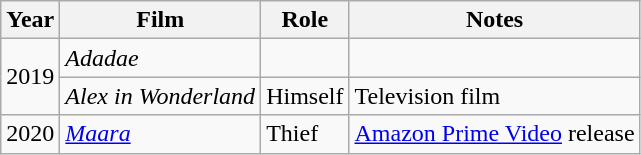<table class="wikitable sortable">
<tr>
<th>Year</th>
<th>Film</th>
<th>Role</th>
<th>Notes</th>
</tr>
<tr>
<td rowspan="2">2019</td>
<td><em>Adadae</em></td>
<td></td>
<td></td>
</tr>
<tr>
<td><em>Alex in Wonderland</em></td>
<td>Himself</td>
<td>Television film</td>
</tr>
<tr>
<td>2020</td>
<td><em><a href='#'>Maara</a></em></td>
<td>Thief</td>
<td><a href='#'>Amazon Prime Video</a> release</td>
</tr>
</table>
